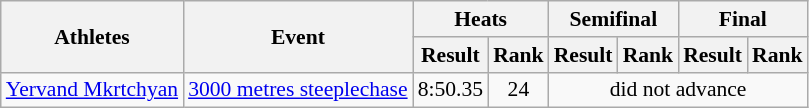<table class="wikitable" border="1" style="font-size:90%">
<tr>
<th rowspan="2">Athletes</th>
<th rowspan="2">Event</th>
<th colspan="2">Heats</th>
<th colspan="2">Semifinal</th>
<th colspan="2">Final</th>
</tr>
<tr>
<th>Result</th>
<th>Rank</th>
<th>Result</th>
<th>Rank</th>
<th>Result</th>
<th>Rank</th>
</tr>
<tr>
<td><a href='#'>Yervand Mkrtchyan</a></td>
<td><a href='#'>3000 metres steeplechase</a></td>
<td align=center>8:50.35</td>
<td align=center>24</td>
<td align=center colspan=4>did not advance</td>
</tr>
</table>
